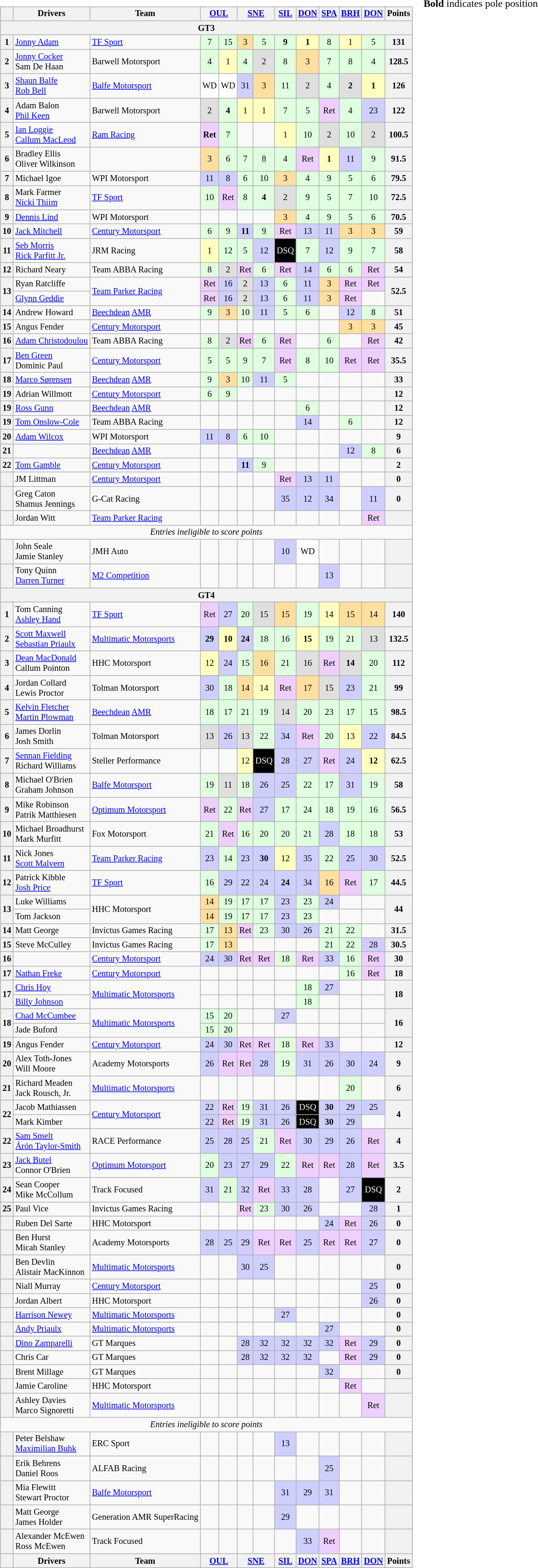<table>
<tr>
<td><br><table class="wikitable" style="font-size:85%; text-align:center;">
<tr>
<th></th>
<th>Drivers</th>
<th>Team</th>
<th colspan=2><a href='#'>OUL</a></th>
<th colspan=2><a href='#'>SNE</a></th>
<th><a href='#'>SIL</a></th>
<th><a href='#'>DON</a></th>
<th><a href='#'>SPA</a></th>
<th><a href='#'>BRH</a></th>
<th><a href='#'>DON</a></th>
<th>Points</th>
</tr>
<tr>
<th colspan=13>GT3</th>
</tr>
<tr>
<th>1</th>
<td align=left> <a href='#'>Jonny Adam</a><br></td>
<td align=left> <a href='#'>TF Sport</a></td>
<td style="background:#dfffdf;">7</td>
<td style="background:#dfffdf;">15</td>
<td style="background:#ffdf9f;">3</td>
<td style="background:#dfffdf;">5</td>
<td style="background:#dfffdf;"><strong>9</strong></td>
<td style="background:#ffffbf;"><strong>1</strong></td>
<td style="background:#dfffdf;">8</td>
<td style="background:#ffffbf;">1</td>
<td style="background:#dfffdf;">5</td>
<th>131</th>
</tr>
<tr>
<th>2</th>
<td align=left> <a href='#'>Jonny Cocker</a><br> Sam De Haan</td>
<td align=left> Barwell Motorsport</td>
<td style="background:#dfffdf;">4</td>
<td style="background:#ffffbf;">1</td>
<td style="background:#dfffdf;">4</td>
<td style="background:#dfdfdf;">2</td>
<td style="background:#dfffdf;">8</td>
<td style="background:#ffdf9f;">3</td>
<td style="background:#dfffdf;">7</td>
<td style="background:#dfffdf;">8</td>
<td style="background:#dfffdf;">4</td>
<th>128.5</th>
</tr>
<tr>
<th>3</th>
<td align=left> <a href='#'>Shaun Balfe</a><br> <a href='#'>Rob Bell</a></td>
<td align=left> <a href='#'>Balfe Motorsport</a></td>
<td style="background:#ffffff;">WD</td>
<td style="background:#ffffff;">WD</td>
<td style="background:#cfcfff;">31</td>
<td style="background:#ffdf9f;">3</td>
<td style="background:#dfffdf;">11</td>
<td style="background:#dfdfdf;">2</td>
<td style="background:#dfffdf;">4</td>
<td style="background:#dfdfdf;"><strong>2</strong></td>
<td style="background:#ffffbf;"><strong>1</strong></td>
<th>126</th>
</tr>
<tr>
<th>4</th>
<td align=left> Adam Balon<br> <a href='#'>Phil Keen</a></td>
<td align=left> Barwell Motorsport</td>
<td style="background:#dfdfdf;">2</td>
<td style="background:#dfffdf;"><strong>4</strong></td>
<td style="background:#ffffbf;">1</td>
<td style="background:#ffffbf;">1</td>
<td style="background:#dfffdf;">7</td>
<td style="background:#dfffdf;">5</td>
<td style="background:#efcfff;">Ret</td>
<td style="background:#dfffdf;">4</td>
<td style="background:#cfcfff;">23</td>
<th>122</th>
</tr>
<tr>
<th>5</th>
<td align=left> <a href='#'>Ian Loggie</a><br> <a href='#'>Callum MacLeod</a></td>
<td align=left> <a href='#'>Ram Racing</a></td>
<td style="background:#efcfff;"><strong>Ret</strong></td>
<td style="background:#dfffdf;">7</td>
<td></td>
<td></td>
<td style="background:#ffffbf;">1</td>
<td style="background:#dfffdf;">10</td>
<td style="background:#dfdfdf;">2</td>
<td style="background:#dfffdf;">10</td>
<td style="background:#dfdfdf;">2</td>
<th>100.5</th>
</tr>
<tr>
<th>6</th>
<td align=left> Bradley Ellis<br> Oliver Wilkinson</td>
<td align=left></td>
<td style="background:#ffdf9f;">3</td>
<td style="background:#dfffdf;">6</td>
<td style="background:#dfffdf;">7</td>
<td style="background:#dfffdf;">8</td>
<td style="background:#dfffdf;">4</td>
<td style="background:#efcfff;">Ret</td>
<td style="background:#ffffbf;"><strong>1</strong></td>
<td style="background:#cfcfff;">11</td>
<td style="background:#dfffdf;">9</td>
<th>91.5</th>
</tr>
<tr>
<th>7</th>
<td align=left> Michael Igoe</td>
<td align=left> WPI Motorsport</td>
<td style="background:#cfcfff;">11</td>
<td style="background:#cfcfff;">8</td>
<td style="background:#dfffdf;">6</td>
<td style="background:#dfffdf;">10</td>
<td style="background:#ffdf9f;">3</td>
<td style="background:#dfffdf;">4</td>
<td style="background:#dfffdf;">9</td>
<td style="background:#dfffdf;">5</td>
<td style="background:#dfffdf;">6</td>
<th>79.5</th>
</tr>
<tr>
<th>8</th>
<td align=left> Mark Farmer<br> <a href='#'>Nicki Thiim</a></td>
<td align=left> <a href='#'>TF Sport</a></td>
<td style="background:#dfffdf;">10</td>
<td style="background:#efcfff;">Ret</td>
<td style="background:#dfffdf;">8</td>
<td style="background:#dfffdf;"><strong>4</strong></td>
<td style="background:#dfdfdf;">2</td>
<td style="background:#dfffdf;">9</td>
<td style="background:#dfffdf;">5</td>
<td style="background:#dfffdf;">7</td>
<td style="background:#dfffdf;">10</td>
<th>72.5</th>
</tr>
<tr>
<th>9</th>
<td align=left> <a href='#'>Dennis Lind</a></td>
<td align=left> WPI Motorsport</td>
<td></td>
<td></td>
<td></td>
<td></td>
<td style="background:#ffdf9f;">3</td>
<td style="background:#dfffdf;">4</td>
<td style="background:#dfffdf;">9</td>
<td style="background:#dfffdf;">5</td>
<td style="background:#dfffdf;">6</td>
<th>70.5</th>
</tr>
<tr>
<th>10</th>
<td align=left> <a href='#'>Jack Mitchell</a></td>
<td align=left> <a href='#'>Century Motorsport</a></td>
<td style="background:#dfffdf;">6</td>
<td style="background:#dfffdf;">9</td>
<td style="background:#cfcfff;"><strong>11</strong></td>
<td style="background:#dfffdf;">9</td>
<td style="background:#efcfff;">Ret</td>
<td style="background:#cfcfff;">13</td>
<td style="background:#cfcfff;">11</td>
<td style="background:#ffdf9f;">3</td>
<td style="background:#ffdf9f;">3</td>
<th>59</th>
</tr>
<tr>
<th>11</th>
<td align=left> <a href='#'>Seb Morris</a><br> <a href='#'>Rick Parfitt Jr.</a></td>
<td align=left> JRM Racing</td>
<td style="background:#ffffbf;">1</td>
<td style="background:#dfffdf;">12</td>
<td style="background:#dfffdf;">5</td>
<td style="background:#cfcfff;">12</td>
<td style="background:#000000; color:#ffffff;">DSQ</td>
<td style="background:#dfffdf;">7</td>
<td style="background:#cfcfff;">12</td>
<td style="background:#dfffdf;">9</td>
<td style="background:#dfffdf;">7</td>
<th>58</th>
</tr>
<tr>
<th>12</th>
<td align=left> Richard Neary</td>
<td align=left> Team ABBA Racing</td>
<td style="background:#dfffdf;">8</td>
<td style="background:#dfdfdf;">2</td>
<td style="background:#efcfff;">Ret</td>
<td style="background:#dfffdf;">6</td>
<td style="background:#efcfff;">Ret</td>
<td style="background:#cfcfff;">14</td>
<td style="background:#dfffdf;">6</td>
<td style="background:#dfffdf;">6</td>
<td style="background:#efcfff;">Ret</td>
<th>54</th>
</tr>
<tr>
<th rowspan=2>13</th>
<td align=left> Ryan Ratcliffe</td>
<td rowspan=2 align=left> <a href='#'>Team Parker Racing</a></td>
<td style="background:#efcfff;">Ret</td>
<td style="background:#cfcfff;">16</td>
<td style="background:#dfdfdf;">2</td>
<td style="background:#cfcfff;">13</td>
<td style="background:#dfffdf;">6</td>
<td style="background:#cfcfff;">11</td>
<td style="background:#ffdf9f;">3</td>
<td style="background:#efcfff;">Ret</td>
<td style="background:#efcfff;">Ret</td>
<th rowspan=2>52.5</th>
</tr>
<tr>
<td align=left> <a href='#'>Glynn Geddie</a></td>
<td style="background:#efcfff;">Ret</td>
<td style="background:#cfcfff;">16</td>
<td style="background:#dfdfdf;">2</td>
<td style="background:#cfcfff;">13</td>
<td style="background:#dfffdf;">6</td>
<td style="background:#cfcfff;">11</td>
<td style="background:#ffdf9f;">3</td>
<td style="background:#efcfff;">Ret</td>
<td></td>
</tr>
<tr>
<th>14</th>
<td align=left> Andrew Howard</td>
<td align=left> <a href='#'>Beechdean</a> <a href='#'>AMR</a></td>
<td style="background:#dfffdf;">9</td>
<td style="background:#ffdf9f;">3</td>
<td style="background:#dfffdf;">10</td>
<td style="background:#cfcfff;">11</td>
<td style="background:#dfffdf;">5</td>
<td style="background:#dfffdf;">6</td>
<td></td>
<td style="background:#cfcfff;">12</td>
<td style="background:#dfffdf;">8</td>
<th>51</th>
</tr>
<tr>
<th>15</th>
<td align=left> Angus Fender</td>
<td align=left> <a href='#'>Century Motorsport</a></td>
<td></td>
<td></td>
<td></td>
<td></td>
<td></td>
<td></td>
<td></td>
<td style="background:#ffdf9f;">3</td>
<td style="background:#ffdf9f;">3</td>
<th>45</th>
</tr>
<tr>
<th>16</th>
<td align=left> <a href='#'>Adam Christodoulou</a></td>
<td align=left> Team ABBA Racing</td>
<td style="background:#dfffdf;">8</td>
<td style="background:#dfdfdf;">2</td>
<td style="background:#efcfff;">Ret</td>
<td style="background:#dfffdf;">6</td>
<td style="background:#efcfff;">Ret</td>
<td></td>
<td style="background:#dfffdf;">6</td>
<td></td>
<td style="background:#efcfff;">Ret</td>
<th>42</th>
</tr>
<tr>
<th>17</th>
<td align=left> <a href='#'>Ben Green</a><br> Dominic Paul</td>
<td align=left> <a href='#'>Century Motorsport</a></td>
<td style="background:#dfffdf;">5</td>
<td style="background:#dfffdf;">5</td>
<td style="background:#dfffdf;">9</td>
<td style="background:#dfffdf;">7</td>
<td style="background:#efcfff;">Ret</td>
<td style="background:#dfffdf;">8</td>
<td style="background:#dfffdf;">10</td>
<td style="background:#efcfff;">Ret</td>
<td style="background:#efcfff;">Ret</td>
<th>35.5</th>
</tr>
<tr>
<th>18</th>
<td align=left> <a href='#'>Marco Sørensen</a></td>
<td align=left> <a href='#'>Beechdean</a> <a href='#'>AMR</a></td>
<td style="background:#dfffdf;">9</td>
<td style="background:#ffdf9f;">3</td>
<td style="background:#dfffdf;">10</td>
<td style="background:#cfcfff;">11</td>
<td style="background:#dfffdf;">5</td>
<td></td>
<td></td>
<td></td>
<td></td>
<th>33</th>
</tr>
<tr>
<th>19</th>
<td align=left> Adrian Willmott</td>
<td align=left> <a href='#'>Century Motorsport</a></td>
<td style="background:#dfffdf;">6</td>
<td style="background:#dfffdf;">9</td>
<td></td>
<td></td>
<td></td>
<td></td>
<td></td>
<td></td>
<td></td>
<th>12</th>
</tr>
<tr>
<th>19</th>
<td align=left> <a href='#'>Ross Gunn</a></td>
<td align=left> <a href='#'>Beechdean</a> <a href='#'>AMR</a></td>
<td></td>
<td></td>
<td></td>
<td></td>
<td></td>
<td style="background:#dfffdf;">6</td>
<td></td>
<td></td>
<td></td>
<th>12</th>
</tr>
<tr>
<th>19</th>
<td align=left> <a href='#'>Tom Onslow-Cole</a></td>
<td align=left> Team ABBA Racing</td>
<td></td>
<td></td>
<td></td>
<td></td>
<td></td>
<td style="background:#cfcfff;">14</td>
<td></td>
<td style="background:#dfffdf;">6</td>
<td></td>
<th>12</th>
</tr>
<tr>
<th>20</th>
<td align=left> <a href='#'>Adam Wilcox</a></td>
<td align=left> WPI Motorsport</td>
<td style="background:#cfcfff;">11</td>
<td style="background:#cfcfff;">8</td>
<td style="background:#dfffdf;">6</td>
<td style="background:#dfffdf;">10</td>
<td></td>
<td></td>
<td></td>
<td></td>
<td></td>
<th>9</th>
</tr>
<tr>
<th>21</th>
<td align=left></td>
<td align=left> <a href='#'>Beechdean</a> <a href='#'>AMR</a></td>
<td></td>
<td></td>
<td></td>
<td></td>
<td></td>
<td></td>
<td></td>
<td style="background:#cfcfff;">12</td>
<td style="background:#dfffdf;">8</td>
<th>6</th>
</tr>
<tr>
<th>22</th>
<td align=left> <a href='#'>Tom Gamble</a></td>
<td align=left> <a href='#'>Century Motorsport</a></td>
<td></td>
<td></td>
<td style="background:#cfcfff;"><strong>11</strong></td>
<td style="background:#dfffdf;">9</td>
<td></td>
<td></td>
<td></td>
<td></td>
<td></td>
<th>2</th>
</tr>
<tr>
<th></th>
<td align=left> JM Littman</td>
<td align=left> <a href='#'>Century Motorsport</a></td>
<td></td>
<td></td>
<td></td>
<td></td>
<td style="background:#efcfff;">Ret</td>
<td style="background:#cfcfff;">13</td>
<td style="background:#cfcfff;">11</td>
<td></td>
<td></td>
<th>0</th>
</tr>
<tr>
<th></th>
<td align=left> Greg Caton<br> Shamus Jennings</td>
<td align=left> G-Cat Racing</td>
<td></td>
<td></td>
<td></td>
<td></td>
<td style="background:#cfcfff;">35</td>
<td style="background:#cfcfff;">12</td>
<td style="background:#cfcfff;">34</td>
<td></td>
<td style="background:#cfcfff;">11</td>
<th>0</th>
</tr>
<tr>
<th></th>
<td align=left> Jordan Witt</td>
<td align=left> <a href='#'>Team Parker Racing</a></td>
<td></td>
<td></td>
<td></td>
<td></td>
<td></td>
<td></td>
<td></td>
<td></td>
<td style="background:#efcfff;">Ret</td>
<th></th>
</tr>
<tr>
<td colspan=13><em>Entries ineligible to score points</em></td>
</tr>
<tr>
<th></th>
<td align=left> John Seale<br> Jamie Stanley</td>
<td align=left> JMH Auto</td>
<td></td>
<td></td>
<td></td>
<td></td>
<td style="background:#cfcfff;">10</td>
<td style="background:#ffffff;">WD</td>
<td></td>
<td></td>
<td></td>
<th></th>
</tr>
<tr>
<th></th>
<td align=left> Tony Quinn<br> <a href='#'>Darren Turner</a></td>
<td align=left> <a href='#'>M2 Competition</a></td>
<td></td>
<td></td>
<td></td>
<td></td>
<td></td>
<td></td>
<td style="background:#cfcfff;">13</td>
<td></td>
<td></td>
<th></th>
</tr>
<tr>
<th colspan=13>GT4</th>
</tr>
<tr>
<th>1</th>
<td align=left> Tom Canning<br> <a href='#'>Ashley Hand</a></td>
<td align=left> <a href='#'>TF Sport</a></td>
<td style="background:#efcfff;">Ret</td>
<td style="background:#cfcfff;">27</td>
<td style="background:#dfffdf;">20</td>
<td style="background:#dfdfdf;">15</td>
<td style="background:#ffdf9f;">15</td>
<td style="background:#dfffdf;">19</td>
<td style="background:#ffffbf;">14</td>
<td style="background:#ffdf9f;">15</td>
<td style="background:#ffdf9f;">14</td>
<th>140</th>
</tr>
<tr>
<th>2</th>
<td align=left> <a href='#'>Scott Maxwell</a><br> <a href='#'>Sebastian Priaulx</a></td>
<td align=left> <a href='#'>Multimatic Motorsports</a></td>
<td style="background:#cfcfff;"><strong>29</strong></td>
<td style="background:#ffffbf;"><strong>10</strong></td>
<td style="background:#cfcfff;"><strong>24</strong></td>
<td style="background:#dfffdf;">18</td>
<td style="background:#dfffdf;">16</td>
<td style="background:#ffffbf;"><strong>15</strong></td>
<td style="background:#dfffdf;">19</td>
<td style="background:#dfffdf;">21</td>
<td style="background:#dfdfdf;">13</td>
<th>132.5</th>
</tr>
<tr>
<th>3</th>
<td align=left> <a href='#'>Dean MacDonald</a><br> Callum Pointon</td>
<td align=left> HHC Motorsport</td>
<td style="background:#ffffbf;">12</td>
<td style="background:#cfcfff;">24</td>
<td style="background:#dfffdf;">15</td>
<td style="background:#ffdf9f;">16</td>
<td style="background:#dfffdf;">21</td>
<td style="background:#dfdfdf;">16</td>
<td style="background:#efcfff;">Ret</td>
<td style="background:#dfdfdf;"><strong>14</strong></td>
<td style="background:#dfffdf;">20</td>
<th>112</th>
</tr>
<tr>
<th>4</th>
<td align=left> Jordan Collard<br> Lewis Proctor</td>
<td align=left> Tolman Motorsport</td>
<td style="background:#cfcfff;">30</td>
<td style="background:#dfffdf;">18</td>
<td style="background:#ffdf9f;">14</td>
<td style="background:#ffffbf;">14</td>
<td style="background:#efcfff;">Ret</td>
<td style="background:#ffdf9f;">17</td>
<td style="background:#dfdfdf;">15</td>
<td style="background:#cfcfff;">23</td>
<td style="background:#dfffdf;">21</td>
<th>99</th>
</tr>
<tr>
<th>5</th>
<td align=left> <a href='#'>Kelvin Fletcher</a><br> <a href='#'>Martin Plowman</a></td>
<td align=left> <a href='#'>Beechdean</a> <a href='#'>AMR</a></td>
<td style="background:#dfffdf;">18</td>
<td style="background:#dfffdf;">17</td>
<td style="background:#dfffdf;">21</td>
<td style="background:#dfffdf;">19</td>
<td style="background:#dfdfdf;">14</td>
<td style="background:#dfffdf;">20</td>
<td style="background:#dfffdf;">23</td>
<td style="background:#dfffdf;">17</td>
<td style="background:#dfffdf;">15</td>
<th>98.5</th>
</tr>
<tr>
<th>6</th>
<td align=left> James Dorlin<br> Josh Smith</td>
<td align=left> Tolman Motorsport</td>
<td style="background:#dfdfdf;">13</td>
<td style="background:#cfcfff;">26</td>
<td style="background:#dfdfdf;">13</td>
<td style="background:#dfffdf;">22</td>
<td style="background:#cfcfff;">34</td>
<td style="background:#efcfff;">Ret</td>
<td style="background:#dfffdf;">20</td>
<td style="background:#ffffbf;">13</td>
<td style="background:#cfcfff;">22</td>
<th>84.5</th>
</tr>
<tr>
<th>7</th>
<td align=left> <a href='#'>Sennan Fielding</a><br> Richard Williams</td>
<td align=left> Steller Performance</td>
<td></td>
<td></td>
<td style="background:#ffffbf;">12</td>
<td style="background:#000000; color:#ffffff;">DSQ</td>
<td style="background:#cfcfff;">28</td>
<td style="background:#cfcfff;">27</td>
<td style="background:#efcfff;">Ret</td>
<td style="background:#cfcfff;">24</td>
<td style="background:#ffffbf;"><strong>12</strong></td>
<th>62.5</th>
</tr>
<tr>
<th>8</th>
<td align=left> Michael O'Brien<br> Graham Johnson</td>
<td align=left> <a href='#'>Balfe Motorsport</a></td>
<td style="background:#dfffdf;">19</td>
<td style="background:#dfdfdf;">11</td>
<td style="background:#dfffdf;">18</td>
<td style="background:#cfcfff;">26</td>
<td style="background:#cfcfff;">25</td>
<td style="background:#dfffdf;">22</td>
<td style="background:#dfffdf;">17</td>
<td style="background:#cfcfff;">31</td>
<td style="background:#dfffdf;">19</td>
<th>58</th>
</tr>
<tr>
<th>9</th>
<td align=left> Mike Robinson<br> Patrik Matthiesen</td>
<td align=left> <a href='#'>Optimum Motorsport</a></td>
<td style="background:#efcfff;">Ret</td>
<td style="background:#dfffdf;">22</td>
<td style="background:#efcfff;">Ret</td>
<td style="background:#cfcfff;">27</td>
<td style="background:#dfffdf;">17</td>
<td style="background:#dfffdf;">24</td>
<td style="background:#dfffdf;">18</td>
<td style="background:#dfffdf;">19</td>
<td style="background:#dfffdf;">16</td>
<th>56.5</th>
</tr>
<tr>
<th>10</th>
<td align=left> Michael Broadhurst<br> Mark Murfitt</td>
<td align=left> Fox Motorsport</td>
<td style="background:#dfffdf;">21</td>
<td style="background:#efcfff;">Ret</td>
<td style="background:#dfffdf;">16</td>
<td style="background:#dfffdf;">20</td>
<td style="background:#dfffdf;">20</td>
<td style="background:#dfffdf;">21</td>
<td style="background:#cfcfff;">28</td>
<td style="background:#dfffdf;">18</td>
<td style="background:#dfffdf;">18</td>
<th>53</th>
</tr>
<tr>
<th>11</th>
<td align=left> Nick Jones<br> <a href='#'>Scott Malvern</a></td>
<td align=left> <a href='#'>Team Parker Racing</a></td>
<td style="background:#cfcfff;">23</td>
<td style="background:#dfffdf;">14</td>
<td style="background:#cfcfff;">23</td>
<td style="background:#cfcfff;"><strong>30</strong></td>
<td style="background:#ffffbf;">12</td>
<td style="background:#cfcfff;">35</td>
<td style="background:#dfffdf;">22</td>
<td style="background:#cfcfff;">25</td>
<td style="background:#cfcfff;">30</td>
<th>52.5</th>
</tr>
<tr>
<th>12</th>
<td align=left> Patrick Kibble<br> <a href='#'>Josh Price</a></td>
<td align=left> <a href='#'>TF Sport</a></td>
<td style="background:#dfffdf;">16</td>
<td style="background:#cfcfff;">29</td>
<td style="background:#cfcfff;">22</td>
<td style="background:#cfcfff;">24</td>
<td style="background:#cfcfff;"><strong>24</strong></td>
<td style="background:#cfcfff;">34</td>
<td style="background:#ffdf9f;">16</td>
<td style="background:#efcfff;">Ret</td>
<td style="background:#dfffdf;">17</td>
<th>44.5</th>
</tr>
<tr>
<th rowspan=2>13</th>
<td align=left> Luke Williams</td>
<td rowspan=2 align=left> HHC Motorsport</td>
<td style="background:#ffdf9f;">14</td>
<td style="background:#dfffdf;">19</td>
<td style="background:#dfffdf;">17</td>
<td style="background:#dfffdf;">17</td>
<td style="background:#cfcfff;">23</td>
<td style="background:#dfffdf;">23</td>
<td style="background:#cfcfff;">24</td>
<td></td>
<td></td>
<th rowspan=2>44</th>
</tr>
<tr>
<td align=left> Tom Jackson</td>
<td style="background:#ffdf9f;">14</td>
<td style="background:#dfffdf;">19</td>
<td style="background:#dfffdf;">17</td>
<td style="background:#dfffdf;">17</td>
<td style="background:#cfcfff;">23</td>
<td style="background:#dfffdf;">23</td>
<td></td>
<td></td>
<td></td>
</tr>
<tr>
<th>14</th>
<td align=left> Matt George</td>
<td align=left> Invictus Games Racing</td>
<td style="background:#dfffdf;">17</td>
<td style="background:#ffdf9f;">13</td>
<td style="background:#efcfff;">Ret</td>
<td style="background:#dfffdf;">23</td>
<td style="background:#cfcfff;">30</td>
<td style="background:#cfcfff;">26</td>
<td style="background:#dfffdf;">21</td>
<td style="background:#dfffdf;">22</td>
<td></td>
<th>31.5</th>
</tr>
<tr>
<th>15</th>
<td align=left> Steve McCulley</td>
<td align=left> Invictus Games Racing</td>
<td style="background:#dfffdf;">17</td>
<td style="background:#ffdf9f;">13</td>
<td></td>
<td></td>
<td></td>
<td></td>
<td style="background:#dfffdf;">21</td>
<td style="background:#dfffdf;">22</td>
<td style="background:#cfcfff;">28</td>
<th>30.5</th>
</tr>
<tr>
<th>16</th>
<td align=left></td>
<td align=left> <a href='#'>Century Motorsport</a></td>
<td style="background:#cfcfff;">24</td>
<td style="background:#cfcfff;">30</td>
<td style="background:#efcfff;">Ret</td>
<td style="background:#efcfff;">Ret</td>
<td style="background:#dfffdf;">18</td>
<td style="background:#efcfff;">Ret</td>
<td style="background:#cfcfff;">33</td>
<td style="background:#dfffdf;">16</td>
<td style="background:#efcfff;">Ret</td>
<th>30</th>
</tr>
<tr>
<th>17</th>
<td align=left> <a href='#'>Nathan Freke</a></td>
<td align=left> <a href='#'>Century Motorsport</a></td>
<td></td>
<td></td>
<td></td>
<td></td>
<td></td>
<td></td>
<td></td>
<td style="background:#dfffdf;">16</td>
<td style="background:#efcfff;">Ret</td>
<th>18</th>
</tr>
<tr>
<th rowspan=2>17</th>
<td align=left> <a href='#'>Chris Hoy</a></td>
<td rowspan=2 align=left> <a href='#'>Multimatic Motorsports</a></td>
<td></td>
<td></td>
<td></td>
<td></td>
<td></td>
<td style="background:#dfffdf;">18</td>
<td style="background:#cfcfff;">27</td>
<td></td>
<td></td>
<th rowspan=2>18</th>
</tr>
<tr>
<td align=left> <a href='#'>Billy Johnson</a></td>
<td></td>
<td></td>
<td></td>
<td></td>
<td></td>
<td style="background:#dfffdf;">18</td>
<td></td>
<td></td>
<td></td>
</tr>
<tr>
<th rowspan=2>18</th>
<td align=left> <a href='#'>Chad McCumbee</a></td>
<td rowspan=2 align=left> <a href='#'>Multimatic Motorsports</a></td>
<td style="background:#dfffdf;">15</td>
<td style="background:#dfffdf;">20</td>
<td></td>
<td></td>
<td style="background:#cfcfff;">27</td>
<td></td>
<td></td>
<td></td>
<td></td>
<th rowspan=2>16</th>
</tr>
<tr>
<td align=left> Jade Buford</td>
<td style="background:#dfffdf;">15</td>
<td style="background:#dfffdf;">20</td>
<td></td>
<td></td>
<td></td>
<td></td>
<td></td>
<td></td>
<td></td>
</tr>
<tr>
<th>19</th>
<td align=left> Angus Fender</td>
<td align=left> <a href='#'>Century Motorsport</a></td>
<td style="background:#cfcfff;">24</td>
<td style="background:#cfcfff;">30</td>
<td style="background:#efcfff;">Ret</td>
<td style="background:#efcfff;">Ret</td>
<td style="background:#dfffdf;">18</td>
<td style="background:#efcfff;">Ret</td>
<td style="background:#cfcfff;">33</td>
<td></td>
<td></td>
<th>12</th>
</tr>
<tr>
<th>20</th>
<td align=left> Alex Toth-Jones<br> Will Moore</td>
<td align=left> Academy Motorsports</td>
<td style="background:#cfcfff;">26</td>
<td style="background:#efcfff;">Ret</td>
<td style="background:#efcfff;">Ret</td>
<td style="background:#cfcfff;">28</td>
<td style="background:#dfffdf;">19</td>
<td style="background:#cfcfff;">31</td>
<td style="background:#cfcfff;">26</td>
<td style="background:#cfcfff;">30</td>
<td style="background:#cfcfff;">24</td>
<th>9</th>
</tr>
<tr>
<th>21</th>
<td align=left> Richard Meaden<br> Jack Rousch, Jr.</td>
<td align=left> <a href='#'>Multimatic Motorsports</a></td>
<td></td>
<td></td>
<td></td>
<td></td>
<td></td>
<td></td>
<td></td>
<td style="background:#dfffdf;">20</td>
<td></td>
<th>6</th>
</tr>
<tr>
<th rowspan=2>22</th>
<td align=left> Jacob Mathiassen</td>
<td rowspan=2 align=left> <a href='#'>Century Motorsport</a></td>
<td style="background:#cfcfff;">22</td>
<td style="background:#efcfff;">Ret</td>
<td style="background:#dfffdf;">19</td>
<td style="background:#cfcfff;">31</td>
<td style="background:#cfcfff;">26</td>
<td style="background:#000000; color:#ffffff;">DSQ</td>
<td style="background:#cfcfff;"><strong>30</strong></td>
<td style="background:#cfcfff;">29</td>
<td style="background:#cfcfff;">25</td>
<th rowspan=2>4</th>
</tr>
<tr>
<td align=left> Mark Kimber</td>
<td style="background:#cfcfff;">22</td>
<td style="background:#efcfff;">Ret</td>
<td style="background:#dfffdf;">19</td>
<td style="background:#cfcfff;">31</td>
<td style="background:#cfcfff;">26</td>
<td style="background:#000000; color:#ffffff;">DSQ</td>
<td style="background:#cfcfff;"><strong>30</strong></td>
<td style="background:#cfcfff;">29</td>
<td></td>
</tr>
<tr>
<th>22</th>
<td align=left> <a href='#'>Sam Smelt</a><br> <a href='#'>Árón Taylor-Smith</a></td>
<td align=left> RACE Performance</td>
<td style="background:#cfcfff;">25</td>
<td style="background:#cfcfff;">28</td>
<td style="background:#cfcfff;">25</td>
<td style="background:#dfffdf;">21</td>
<td style="background:#efcfff;">Ret</td>
<td style="background:#cfcfff;">30</td>
<td style="background:#cfcfff;">29</td>
<td style="background:#cfcfff;">26</td>
<td style="background:#efcfff;">Ret</td>
<th>4</th>
</tr>
<tr>
<th>23</th>
<td align=left> <a href='#'>Jack Butel</a><br> Connor O'Brien</td>
<td align=left> <a href='#'>Optimum Motorsport</a></td>
<td style="background:#dfffdf;">20</td>
<td style="background:#cfcfff;">23</td>
<td style="background:#cfcfff;">27</td>
<td style="background:#cfcfff;">29</td>
<td style="background:#dfffdf;">22</td>
<td style="background:#efcfff;">Ret</td>
<td style="background:#efcfff;">Ret</td>
<td style="background:#cfcfff;">28</td>
<td style="background:#efcfff;">Ret</td>
<th>3.5</th>
</tr>
<tr>
<th>24</th>
<td align=left> Sean Cooper<br> Mike McCollum</td>
<td align=left> Track Focused</td>
<td style="background:#cfcfff;">31</td>
<td style="background:#dfffdf;">21</td>
<td style="background:#cfcfff;">32</td>
<td style="background:#efcfff;">Ret</td>
<td style="background:#cfcfff;">33</td>
<td style="background:#cfcfff;">28</td>
<td></td>
<td style="background:#cfcfff;">27</td>
<td style="background:#000000; color:#ffffff;">DSQ</td>
<th>2</th>
</tr>
<tr>
<th>25</th>
<td align=left> Paul Vice</td>
<td align=left> Invictus Games Racing</td>
<td></td>
<td></td>
<td style="background:#efcfff;">Ret</td>
<td style="background:#dfffdf;">23</td>
<td style="background:#cfcfff;">30</td>
<td style="background:#cfcfff;">26</td>
<td></td>
<td></td>
<td style="background:#cfcfff;">28</td>
<th>1</th>
</tr>
<tr>
<th></th>
<td align=left> Ruben Del Sarte</td>
<td align=left> HHC Motorsport</td>
<td></td>
<td></td>
<td></td>
<td></td>
<td></td>
<td></td>
<td style="background:#cfcfff;">24</td>
<td style="background:#efcfff;">Ret</td>
<td style="background:#cfcfff;">26</td>
<th>0</th>
</tr>
<tr>
<th></th>
<td align=left> Ben Hurst<br> Micah Stanley</td>
<td align=left> Academy Motorsports</td>
<td style="background:#cfcfff;">28</td>
<td style="background:#cfcfff;">25</td>
<td style="background:#cfcfff;">29</td>
<td style="background:#efcfff;">Ret</td>
<td style="background:#efcfff;">Ret</td>
<td style="background:#cfcfff;">25</td>
<td style="background:#efcfff;">Ret</td>
<td style="background:#efcfff;">Ret</td>
<td style="background:#cfcfff;">27</td>
<th>0</th>
</tr>
<tr>
<th></th>
<td align=left> Ben Devlin<br> Alistair MacKinnon</td>
<td align=left> <a href='#'>Multimatic Motorsports</a></td>
<td></td>
<td></td>
<td style="background:#cfcfff;">30</td>
<td style="background:#cfcfff;">25</td>
<td></td>
<td></td>
<td></td>
<td></td>
<td></td>
<th>0</th>
</tr>
<tr>
<th></th>
<td align=left> Niall Murray</td>
<td align=left> <a href='#'>Century Motorsport</a></td>
<td></td>
<td></td>
<td></td>
<td></td>
<td></td>
<td></td>
<td></td>
<td></td>
<td style="background:#cfcfff;">25</td>
<th>0</th>
</tr>
<tr>
<th></th>
<td align=left> Jordan Albert</td>
<td align=left> HHC Motorsport</td>
<td></td>
<td></td>
<td></td>
<td></td>
<td></td>
<td></td>
<td></td>
<td></td>
<td style="background:#cfcfff;">26</td>
<th>0</th>
</tr>
<tr>
<th></th>
<td align=left> <a href='#'>Harrison Newey</a></td>
<td align=left> <a href='#'>Multimatic Motorsports</a></td>
<td></td>
<td></td>
<td></td>
<td></td>
<td style="background:#cfcfff;">27</td>
<td></td>
<td></td>
<td></td>
<td></td>
<th>0</th>
</tr>
<tr>
<th></th>
<td align=left> <a href='#'>Andy Priaulx</a></td>
<td align=left> <a href='#'>Multimatic Motorsports</a></td>
<td></td>
<td></td>
<td></td>
<td></td>
<td></td>
<td></td>
<td style="background:#cfcfff;">27</td>
<td></td>
<td></td>
<th>0</th>
</tr>
<tr>
<th></th>
<td align=left> <a href='#'>Dino Zamparelli</a></td>
<td align=left> GT Marques</td>
<td></td>
<td></td>
<td style="background:#cfcfff;">28</td>
<td style="background:#cfcfff;">32</td>
<td style="background:#cfcfff;">32</td>
<td style="background:#cfcfff;">32</td>
<td style="background:#cfcfff;">32</td>
<td style="background:#efcfff;">Ret</td>
<td style="background:#cfcfff;">29</td>
<th>0</th>
</tr>
<tr>
<th></th>
<td align=left> Chris Car</td>
<td align=left> GT Marques</td>
<td></td>
<td></td>
<td style="background:#cfcfff;">28</td>
<td style="background:#cfcfff;">32</td>
<td style="background:#cfcfff;">32</td>
<td style="background:#cfcfff;">32</td>
<td></td>
<td style="background:#efcfff;">Ret</td>
<td style="background:#cfcfff;">29</td>
<th>0</th>
</tr>
<tr>
<th></th>
<td align=left> Brent Millage</td>
<td align=left> GT Marques</td>
<td></td>
<td></td>
<td></td>
<td></td>
<td></td>
<td></td>
<td style="background:#cfcfff;">32</td>
<td></td>
<td></td>
<th>0</th>
</tr>
<tr>
<th></th>
<td align=left> Jamie Caroline</td>
<td align=left> HHC Motorsport</td>
<td></td>
<td></td>
<td></td>
<td></td>
<td></td>
<td></td>
<td></td>
<td style="background:#efcfff;">Ret</td>
<td></td>
<th></th>
</tr>
<tr>
<th></th>
<td align=left> Ashley Davies<br> Marco Signoretti</td>
<td align=left> <a href='#'>Multimatic Motorsports</a></td>
<td></td>
<td></td>
<td></td>
<td></td>
<td></td>
<td></td>
<td></td>
<td></td>
<td style="background:#efcfff;">Ret</td>
<th></th>
</tr>
<tr>
<td colspan=13><em>Entries ineligible to score points</em></td>
</tr>
<tr>
<th></th>
<td align=left> Peter Belshaw<br> <a href='#'>Maximilian Buhk</a></td>
<td align=left> ERC Sport</td>
<td></td>
<td></td>
<td></td>
<td></td>
<td style="background:#cfcfff;">13</td>
<td></td>
<td></td>
<td></td>
<td></td>
<th></th>
</tr>
<tr>
<th></th>
<td align=left> Erik Behrens<br> Daniel Roos</td>
<td align=left> ALFAB Racing</td>
<td></td>
<td></td>
<td></td>
<td></td>
<td></td>
<td></td>
<td style="background:#cfcfff;">25</td>
<td></td>
<td></td>
<th></th>
</tr>
<tr>
<th></th>
<td align=left> Mia Flewitt<br> Stewart Proctor</td>
<td align=left> <a href='#'>Balfe Motorsport</a></td>
<td></td>
<td></td>
<td></td>
<td></td>
<td style="background:#cfcfff;">31</td>
<td style="background:#cfcfff;">29</td>
<td style="background:#cfcfff;">31</td>
<td></td>
<td></td>
<th></th>
</tr>
<tr>
<th></th>
<td align=left> Matt George<br> James Holder</td>
<td align=left> Generation AMR SuperRacing</td>
<td></td>
<td></td>
<td></td>
<td></td>
<td style="background:#cfcfff;">29</td>
<td></td>
<td></td>
<td></td>
<td></td>
<th></th>
</tr>
<tr>
<th></th>
<td align=left> Alexander McEwen<br> Ross McEwen</td>
<td align=left> Track Focused</td>
<td></td>
<td></td>
<td></td>
<td></td>
<td></td>
<td style="background:#cfcfff;">33</td>
<td style="background:#efcfff;">Ret</td>
<td></td>
<td></td>
<th></th>
</tr>
<tr>
<th></th>
<th>Drivers</th>
<th>Team</th>
<th colspan=2><a href='#'>OUL</a></th>
<th colspan=2><a href='#'>SNE</a></th>
<th><a href='#'>SIL</a></th>
<th><a href='#'>DON</a></th>
<th><a href='#'>SPA</a></th>
<th><a href='#'>BRH</a></th>
<th><a href='#'>DON</a></th>
<th>Points</th>
</tr>
</table>
</td>
<td valign="top"><br>
<strong>Bold</strong> indicates pole position</td>
</tr>
</table>
